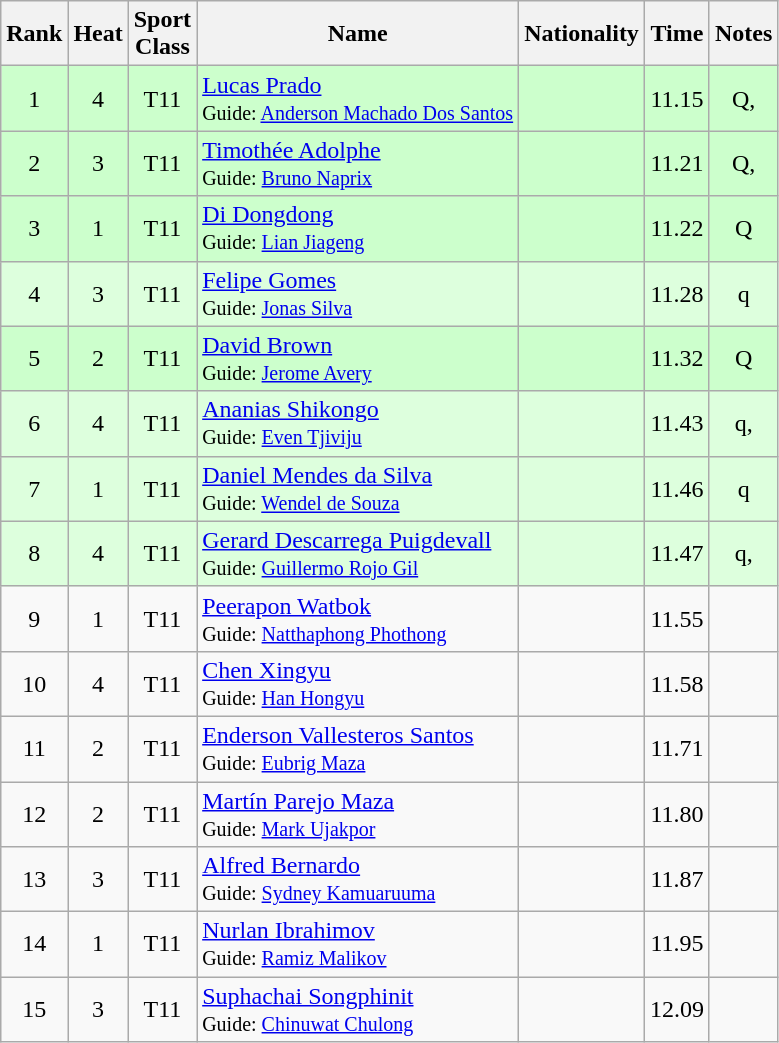<table class="wikitable sortable" style="text-align:center">
<tr>
<th>Rank</th>
<th>Heat</th>
<th>Sport<br>Class</th>
<th>Name</th>
<th>Nationality</th>
<th>Time</th>
<th>Notes</th>
</tr>
<tr bgcolor=ccffcc>
<td>1</td>
<td>4</td>
<td>T11</td>
<td align=left><a href='#'>Lucas Prado</a><br><small>Guide: <a href='#'>Anderson Machado Dos Santos</a></small></td>
<td align=left></td>
<td>11.15</td>
<td>Q, </td>
</tr>
<tr bgcolor=ccffcc>
<td>2</td>
<td>3</td>
<td>T11</td>
<td align=left><a href='#'>Timothée Adolphe</a><br><small>Guide: <a href='#'>Bruno Naprix</a></small></td>
<td align=left></td>
<td>11.21</td>
<td>Q, </td>
</tr>
<tr bgcolor=ccffcc>
<td>3</td>
<td>1</td>
<td>T11</td>
<td align=left><a href='#'>Di Dongdong</a><br><small>Guide: <a href='#'>Lian Jiageng</a></small></td>
<td align=left></td>
<td>11.22</td>
<td>Q</td>
</tr>
<tr bgcolor=ddffdd>
<td>4</td>
<td>3</td>
<td>T11</td>
<td align=left><a href='#'>Felipe Gomes</a><br><small>Guide: <a href='#'>Jonas Silva</a></small></td>
<td align=left></td>
<td>11.28</td>
<td>q</td>
</tr>
<tr bgcolor=ccffcc>
<td>5</td>
<td>2</td>
<td>T11</td>
<td align=left><a href='#'>David Brown</a><br><small>Guide: <a href='#'>Jerome Avery</a></small></td>
<td align=left></td>
<td>11.32</td>
<td>Q</td>
</tr>
<tr bgcolor=ddffdd>
<td>6</td>
<td>4</td>
<td>T11</td>
<td align=left><a href='#'>Ananias Shikongo</a><br><small>Guide: <a href='#'>Even Tjiviju</a></small></td>
<td align=left></td>
<td>11.43</td>
<td>q, </td>
</tr>
<tr bgcolor=ddffdd>
<td>7</td>
<td>1</td>
<td>T11</td>
<td align=left><a href='#'>Daniel Mendes da Silva</a><br><small>Guide: <a href='#'>Wendel de Souza</a></small></td>
<td align=left></td>
<td>11.46</td>
<td>q</td>
</tr>
<tr bgcolor=ddffdd>
<td>8</td>
<td>4</td>
<td>T11</td>
<td align=left><a href='#'>Gerard Descarrega Puigdevall</a><br><small>Guide: <a href='#'>Guillermo Rojo Gil</a></small></td>
<td align=left></td>
<td>11.47</td>
<td>q, </td>
</tr>
<tr>
<td>9</td>
<td>1</td>
<td>T11</td>
<td align=left><a href='#'>Peerapon Watbok</a><br><small>Guide: <a href='#'>Natthaphong Phothong</a></small></td>
<td align=left></td>
<td>11.55</td>
<td></td>
</tr>
<tr>
<td>10</td>
<td>4</td>
<td>T11</td>
<td align=left><a href='#'>Chen Xingyu</a><br><small>Guide: <a href='#'>Han Hongyu</a></small></td>
<td align=left></td>
<td>11.58</td>
<td></td>
</tr>
<tr>
<td>11</td>
<td>2</td>
<td>T11</td>
<td align=left><a href='#'>Enderson Vallesteros Santos</a><br><small>Guide: <a href='#'>Eubrig Maza</a></small></td>
<td align=left></td>
<td>11.71</td>
<td></td>
</tr>
<tr>
<td>12</td>
<td>2</td>
<td>T11</td>
<td align=left><a href='#'>Martín Parejo Maza</a><br><small>Guide: <a href='#'>Mark Ujakpor</a></small></td>
<td align=left></td>
<td>11.80</td>
<td></td>
</tr>
<tr>
<td>13</td>
<td>3</td>
<td>T11</td>
<td align=left><a href='#'>Alfred Bernardo</a><br><small>Guide: <a href='#'>Sydney Kamuaruuma</a></small></td>
<td align=left></td>
<td>11.87</td>
<td></td>
</tr>
<tr>
<td>14</td>
<td>1</td>
<td>T11</td>
<td align=left><a href='#'>Nurlan Ibrahimov</a><br><small>Guide: <a href='#'>Ramiz Malikov</a></small></td>
<td align=left></td>
<td>11.95</td>
<td></td>
</tr>
<tr>
<td>15</td>
<td>3</td>
<td>T11</td>
<td align=left><a href='#'>Suphachai Songphinit</a><br><small>Guide: <a href='#'>Chinuwat Chulong</a></small></td>
<td align=left></td>
<td>12.09</td>
<td></td>
</tr>
</table>
